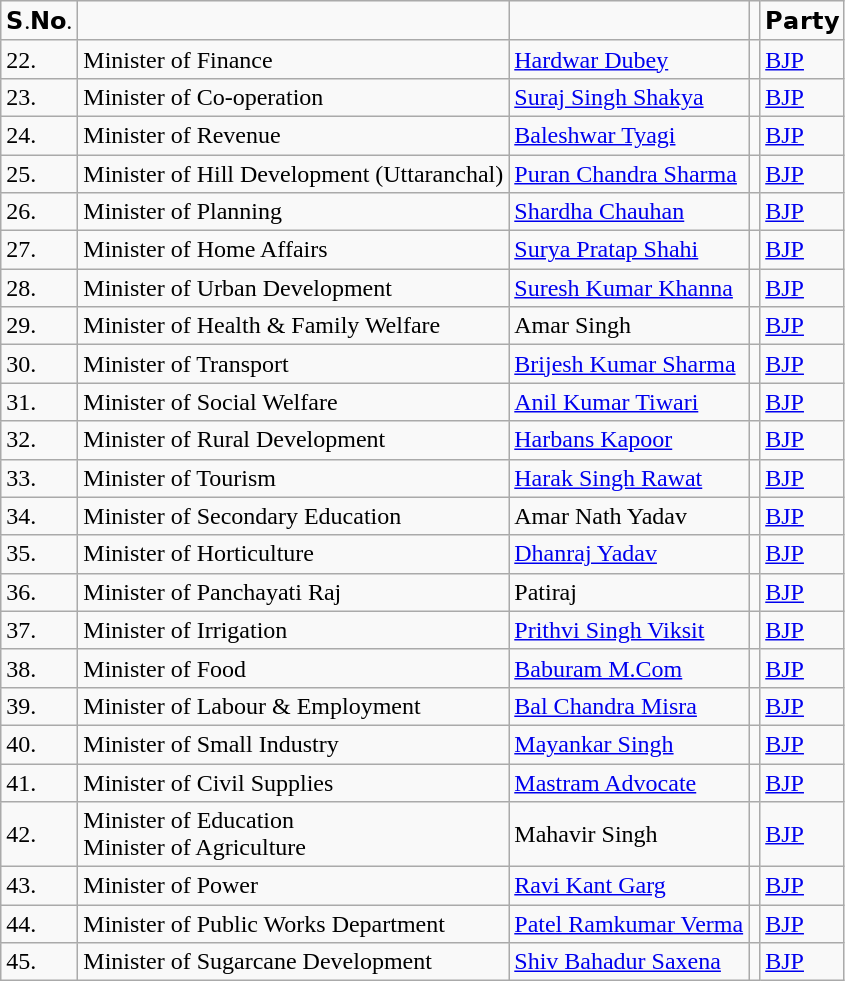<table class="wikitable">
<tr>
<td>𝗦.𝗡𝗼.</td>
<td></td>
<td></td>
<td></td>
<td>𝗣𝗮𝗿𝘁𝘆</td>
</tr>
<tr>
<td>22.</td>
<td>Minister of Finance</td>
<td><a href='#'>Hardwar Dubey</a></td>
<td></td>
<td><a href='#'>BJP</a></td>
</tr>
<tr>
<td>23.</td>
<td>Minister of Co-operation</td>
<td><a href='#'>Suraj Singh Shakya</a></td>
<td></td>
<td><a href='#'>BJP</a></td>
</tr>
<tr>
<td>24.</td>
<td>Minister of Revenue</td>
<td><a href='#'>Baleshwar Tyagi</a></td>
<td></td>
<td><a href='#'>BJP</a></td>
</tr>
<tr>
<td>25.</td>
<td>Minister of Hill Development (Uttaranchal)</td>
<td><a href='#'>Puran Chandra Sharma</a></td>
<td></td>
<td><a href='#'>BJP</a></td>
</tr>
<tr>
<td>26.</td>
<td>Minister of Planning</td>
<td><a href='#'>Shardha Chauhan</a></td>
<td></td>
<td><a href='#'>BJP</a></td>
</tr>
<tr>
<td>27.</td>
<td>Minister of Home Affairs</td>
<td><a href='#'>Surya Pratap Shahi</a></td>
<td></td>
<td><a href='#'>BJP</a></td>
</tr>
<tr>
<td>28.</td>
<td>Minister of Urban Development</td>
<td><a href='#'>Suresh Kumar Khanna</a></td>
<td></td>
<td><a href='#'>BJP</a></td>
</tr>
<tr>
<td>29.</td>
<td>Minister of Health & Family Welfare</td>
<td>Amar Singh</td>
<td></td>
<td><a href='#'>BJP</a></td>
</tr>
<tr>
<td>30.</td>
<td>Minister of Transport</td>
<td><a href='#'>Brijesh Kumar Sharma</a></td>
<td></td>
<td><a href='#'>BJP</a></td>
</tr>
<tr>
<td>31.</td>
<td>Minister of Social Welfare</td>
<td><a href='#'>Anil Kumar Tiwari</a></td>
<td></td>
<td><a href='#'>BJP</a></td>
</tr>
<tr>
<td>32.</td>
<td>Minister of Rural Development</td>
<td><a href='#'>Harbans Kapoor</a></td>
<td></td>
<td><a href='#'>BJP</a></td>
</tr>
<tr>
<td>33.</td>
<td>Minister of Tourism</td>
<td><a href='#'>Harak Singh Rawat</a></td>
<td></td>
<td><a href='#'>BJP</a></td>
</tr>
<tr>
<td>34.</td>
<td>Minister of Secondary Education</td>
<td>Amar Nath Yadav</td>
<td></td>
<td><a href='#'>BJP</a></td>
</tr>
<tr>
<td>35.</td>
<td>Minister of Horticulture</td>
<td><a href='#'>Dhanraj Yadav</a></td>
<td></td>
<td><a href='#'>BJP</a></td>
</tr>
<tr>
<td>36.</td>
<td>Minister of Panchayati Raj</td>
<td>Patiraj</td>
<td></td>
<td><a href='#'>BJP</a></td>
</tr>
<tr>
<td>37.</td>
<td>Minister of Irrigation</td>
<td><a href='#'>Prithvi Singh Viksit</a></td>
<td></td>
<td><a href='#'>BJP</a></td>
</tr>
<tr>
<td>38.</td>
<td>Minister of Food</td>
<td><a href='#'>Baburam M.Com</a></td>
<td></td>
<td><a href='#'>BJP</a></td>
</tr>
<tr>
<td>39.</td>
<td>Minister of Labour & Employment</td>
<td><a href='#'>Bal Chandra Misra</a></td>
<td></td>
<td><a href='#'>BJP</a></td>
</tr>
<tr>
<td>40.</td>
<td>Minister of Small Industry</td>
<td><a href='#'>Mayankar Singh</a></td>
<td></td>
<td><a href='#'>BJP</a></td>
</tr>
<tr>
<td>41.</td>
<td>Minister of Civil Supplies</td>
<td><a href='#'>Mastram Advocate</a></td>
<td></td>
<td><a href='#'>BJP</a></td>
</tr>
<tr>
<td>42.</td>
<td>Minister of Education<br>Minister of Agriculture</td>
<td>Mahavir Singh</td>
<td></td>
<td><a href='#'>BJP</a></td>
</tr>
<tr>
<td>43.</td>
<td>Minister of Power</td>
<td><a href='#'>Ravi Kant Garg</a></td>
<td></td>
<td><a href='#'>BJP</a></td>
</tr>
<tr>
<td>44.</td>
<td>Minister of Public Works Department</td>
<td><a href='#'>Patel Ramkumar Verma</a></td>
<td></td>
<td><a href='#'>BJP</a></td>
</tr>
<tr>
<td>45.</td>
<td>Minister of Sugarcane Development</td>
<td><a href='#'>Shiv Bahadur Saxena</a></td>
<td></td>
<td><a href='#'>BJP</a></td>
</tr>
</table>
